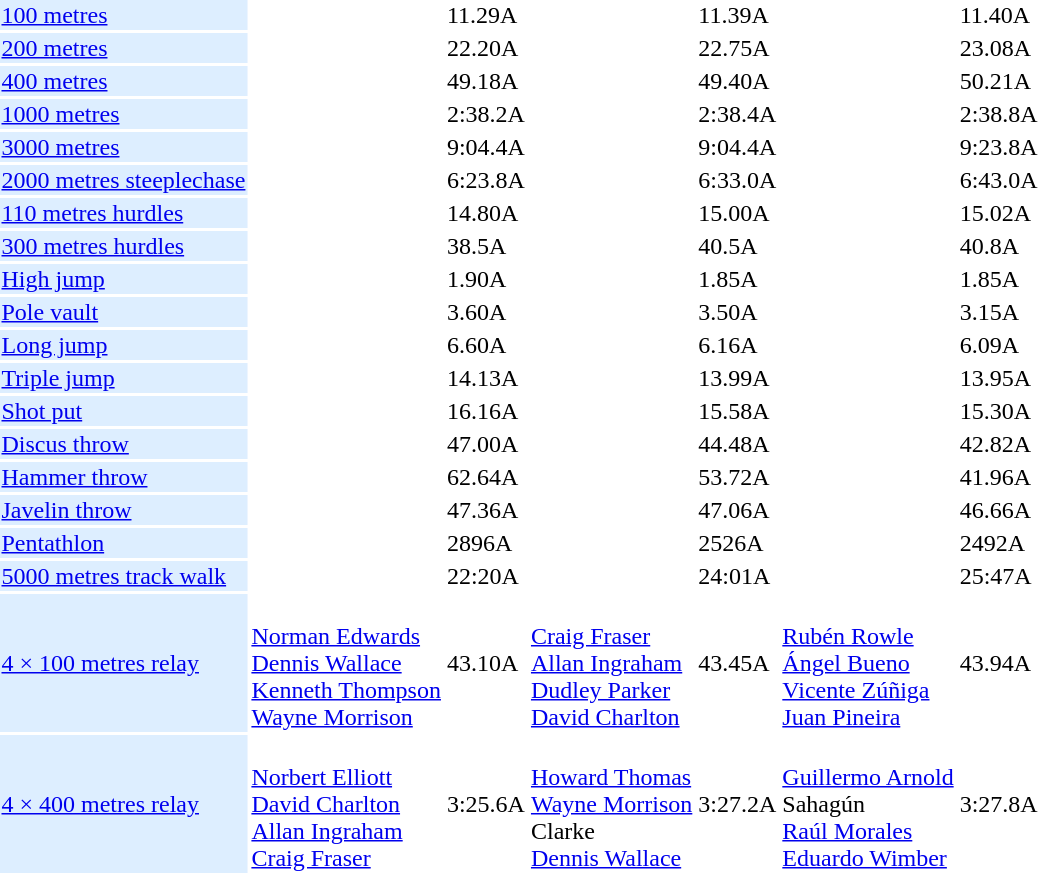<table>
<tr>
<td bgcolor = DDEEFF><a href='#'>100 metres</a></td>
<td></td>
<td>11.29A</td>
<td></td>
<td>11.39A</td>
<td></td>
<td>11.40A</td>
</tr>
<tr>
<td bgcolor = DDEEFF><a href='#'>200 metres</a></td>
<td></td>
<td>22.20A</td>
<td></td>
<td>22.75A</td>
<td></td>
<td>23.08A</td>
</tr>
<tr>
<td bgcolor = DDEEFF><a href='#'>400 metres</a></td>
<td></td>
<td>49.18A</td>
<td></td>
<td>49.40A</td>
<td></td>
<td>50.21A</td>
</tr>
<tr>
<td bgcolor = DDEEFF><a href='#'>1000 metres</a></td>
<td></td>
<td>2:38.2A</td>
<td></td>
<td>2:38.4A</td>
<td></td>
<td>2:38.8A</td>
</tr>
<tr>
<td bgcolor = DDEEFF><a href='#'>3000 metres</a></td>
<td></td>
<td>9:04.4A</td>
<td></td>
<td>9:04.4A</td>
<td></td>
<td>9:23.8A</td>
</tr>
<tr>
<td bgcolor = DDEEFF><a href='#'>2000 metres steeplechase</a></td>
<td></td>
<td>6:23.8A</td>
<td></td>
<td>6:33.0A</td>
<td></td>
<td>6:43.0A</td>
</tr>
<tr>
<td bgcolor = DDEEFF><a href='#'>110 metres hurdles</a></td>
<td></td>
<td>14.80A</td>
<td></td>
<td>15.00A</td>
<td></td>
<td>15.02A</td>
</tr>
<tr>
<td bgcolor = DDEEFF><a href='#'>300 metres hurdles</a></td>
<td></td>
<td>38.5A</td>
<td></td>
<td>40.5A</td>
<td></td>
<td>40.8A</td>
</tr>
<tr>
<td bgcolor = DDEEFF><a href='#'>High jump</a></td>
<td></td>
<td>1.90A</td>
<td></td>
<td>1.85A</td>
<td></td>
<td>1.85A</td>
</tr>
<tr>
<td bgcolor = DDEEFF><a href='#'>Pole vault</a></td>
<td></td>
<td>3.60A</td>
<td></td>
<td>3.50A</td>
<td></td>
<td>3.15A</td>
</tr>
<tr>
<td bgcolor = DDEEFF><a href='#'>Long jump</a></td>
<td></td>
<td>6.60A</td>
<td></td>
<td>6.16A</td>
<td></td>
<td>6.09A</td>
</tr>
<tr>
<td bgcolor = DDEEFF><a href='#'>Triple jump</a></td>
<td></td>
<td>14.13A</td>
<td></td>
<td>13.99A</td>
<td></td>
<td>13.95A</td>
</tr>
<tr>
<td bgcolor = DDEEFF><a href='#'>Shot put</a></td>
<td></td>
<td>16.16A</td>
<td></td>
<td>15.58A</td>
<td></td>
<td>15.30A</td>
</tr>
<tr>
<td bgcolor = DDEEFF><a href='#'>Discus throw</a></td>
<td></td>
<td>47.00A</td>
<td></td>
<td>44.48A</td>
<td></td>
<td>42.82A</td>
</tr>
<tr>
<td bgcolor = DDEEFF><a href='#'>Hammer throw</a></td>
<td></td>
<td>62.64A</td>
<td></td>
<td>53.72A</td>
<td></td>
<td>41.96A</td>
</tr>
<tr>
<td bgcolor = DDEEFF><a href='#'>Javelin throw</a></td>
<td></td>
<td>47.36A</td>
<td></td>
<td>47.06A</td>
<td></td>
<td>46.66A</td>
</tr>
<tr>
<td bgcolor = DDEEFF><a href='#'>Pentathlon</a></td>
<td></td>
<td>2896A</td>
<td></td>
<td>2526A</td>
<td></td>
<td>2492A</td>
</tr>
<tr>
<td bgcolor = DDEEFF><a href='#'>5000 metres track walk</a></td>
<td></td>
<td>22:20A</td>
<td></td>
<td>24:01A</td>
<td></td>
<td>25:47A</td>
</tr>
<tr>
<td bgcolor = DDEEFF><a href='#'>4 × 100 metres relay</a></td>
<td> <br> <a href='#'>Norman Edwards</a> <br> <a href='#'>Dennis Wallace</a> <br> <a href='#'>Kenneth Thompson</a> <br> <a href='#'>Wayne Morrison</a></td>
<td>43.10A</td>
<td> <br> <a href='#'>Craig Fraser</a> <br> <a href='#'>Allan Ingraham</a> <br> <a href='#'>Dudley Parker</a> <br> <a href='#'>David Charlton</a></td>
<td>43.45A</td>
<td> <br> <a href='#'>Rubén Rowle</a> <br> <a href='#'>Ángel Bueno</a> <br> <a href='#'>Vicente Zúñiga</a> <br> <a href='#'>Juan Pineira</a></td>
<td>43.94A</td>
</tr>
<tr>
<td bgcolor = DDEEFF><a href='#'>4 × 400 metres relay</a></td>
<td> <br> <a href='#'>Norbert Elliott</a> <br> <a href='#'>David Charlton</a> <br> <a href='#'>Allan Ingraham</a> <br> <a href='#'>Craig Fraser</a></td>
<td>3:25.6A</td>
<td> <br> <a href='#'>Howard Thomas</a> <br> <a href='#'>Wayne Morrison</a> <br> Clarke <br> <a href='#'>Dennis Wallace</a></td>
<td>3:27.2A</td>
<td> <br> <a href='#'>Guillermo Arnold</a> <br> Sahagún <br> <a href='#'>Raúl Morales</a> <br> <a href='#'>Eduardo Wimber</a></td>
<td>3:27.8A</td>
</tr>
</table>
